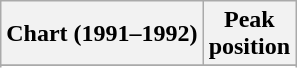<table class="wikitable sortable">
<tr>
<th>Chart (1991–1992)</th>
<th>Peak<br>position</th>
</tr>
<tr>
</tr>
<tr>
</tr>
</table>
